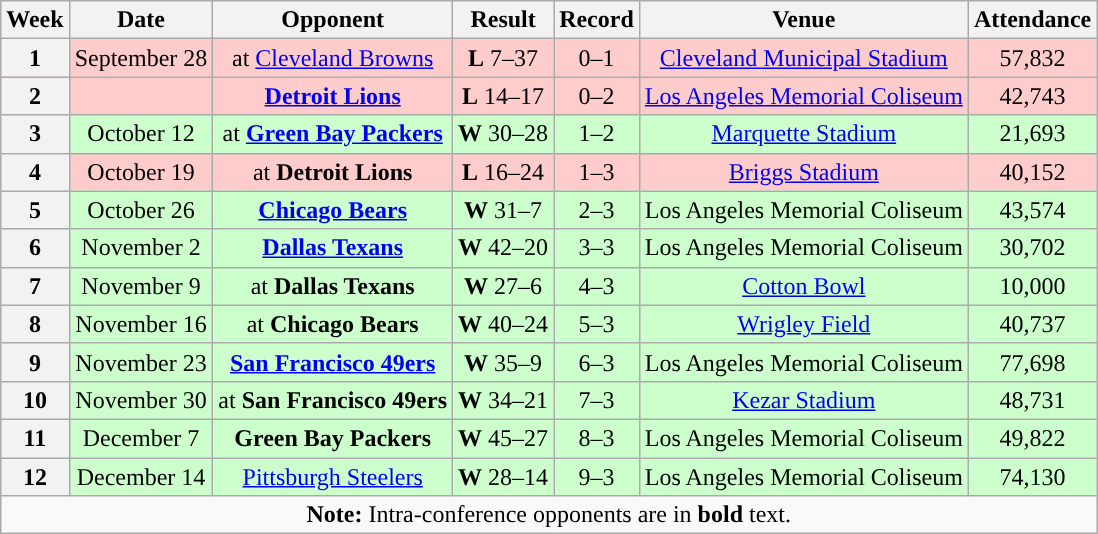<table class="wikitable" style="text-align:center">
<tr>
<th>Week</th>
<th>Date</th>
<th>Opponent</th>
<th>Result</th>
<th>Record</th>
<th>Venue</th>
<th>Attendance</th>
</tr>
<tr style="background:#fcc">
<th>1</th>
<td>September 28</td>
<td>at <a href='#'>Cleveland Browns</a></td>
<td><strong>L</strong> 7–37</td>
<td>0–1</td>
<td><a href='#'>Cleveland Municipal Stadium</a></td>
<td>57,832</td>
</tr>
<tr style="background:#fcc">
<th>2</th>
<td></td>
<td><strong><a href='#'>Detroit Lions</a></strong></td>
<td><strong>L</strong> 14–17</td>
<td>0–2</td>
<td><a href='#'>Los Angeles Memorial Coliseum</a></td>
<td>42,743</td>
</tr>
<tr style="background:#cfc">
<th>3</th>
<td>October 12</td>
<td>at <strong><a href='#'>Green Bay Packers</a></strong></td>
<td><strong>W</strong> 30–28</td>
<td>1–2</td>
<td><a href='#'>Marquette Stadium</a></td>
<td>21,693</td>
</tr>
<tr style="background:#fcc">
<th>4</th>
<td>October 19</td>
<td>at <strong>Detroit Lions</strong></td>
<td><strong>L</strong> 16–24</td>
<td>1–3</td>
<td><a href='#'>Briggs Stadium</a></td>
<td>40,152</td>
</tr>
<tr style="background:#cfc">
<th>5</th>
<td>October 26</td>
<td><strong><a href='#'>Chicago Bears</a></strong></td>
<td><strong>W</strong> 31–7</td>
<td>2–3</td>
<td>Los Angeles Memorial Coliseum</td>
<td>43,574</td>
</tr>
<tr style="background:#cfc">
<th>6</th>
<td>November 2</td>
<td><strong><a href='#'>Dallas Texans</a></strong></td>
<td><strong>W</strong> 42–20</td>
<td>3–3</td>
<td>Los Angeles Memorial Coliseum</td>
<td>30,702</td>
</tr>
<tr style="background:#cfc">
<th>7</th>
<td>November 9</td>
<td>at <strong>Dallas Texans</strong></td>
<td><strong>W</strong> 27–6</td>
<td>4–3</td>
<td><a href='#'>Cotton Bowl</a></td>
<td>10,000</td>
</tr>
<tr style="background:#cfc">
<th>8</th>
<td>November 16</td>
<td>at <strong>Chicago Bears</strong></td>
<td><strong>W</strong> 40–24</td>
<td>5–3</td>
<td><a href='#'>Wrigley Field</a></td>
<td>40,737</td>
</tr>
<tr style="background:#cfc">
<th>9</th>
<td>November 23</td>
<td><strong><a href='#'>San Francisco 49ers</a></strong></td>
<td><strong>W</strong> 35–9</td>
<td>6–3</td>
<td>Los Angeles Memorial Coliseum</td>
<td>77,698</td>
</tr>
<tr style="background:#cfc">
<th>10</th>
<td>November 30</td>
<td>at <strong>San Francisco 49ers</strong></td>
<td><strong>W</strong> 34–21</td>
<td>7–3</td>
<td><a href='#'>Kezar Stadium</a></td>
<td>48,731</td>
</tr>
<tr style="background:#cfc">
<th>11</th>
<td>December 7</td>
<td><strong>Green Bay Packers</strong></td>
<td><strong>W</strong> 45–27</td>
<td>8–3</td>
<td>Los Angeles Memorial Coliseum</td>
<td>49,822</td>
</tr>
<tr style="background:#cfc">
<th>12</th>
<td>December 14</td>
<td><a href='#'>Pittsburgh Steelers</a></td>
<td><strong>W</strong> 28–14</td>
<td>9–3</td>
<td>Los Angeles Memorial Coliseum</td>
<td>74,130</td>
</tr>
<tr>
<td colspan="8"><strong>Note:</strong> Intra-conference opponents are in <strong>bold</strong> text.</td>
</tr>
</table>
